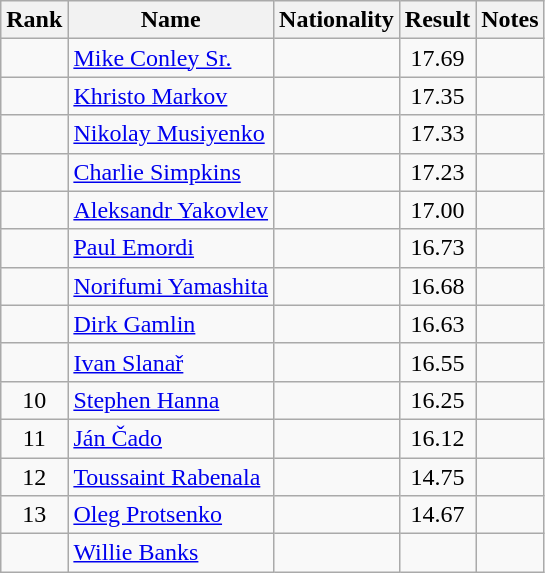<table class="wikitable sortable" style="text-align:center">
<tr>
<th>Rank</th>
<th>Name</th>
<th>Nationality</th>
<th>Result</th>
<th>Notes</th>
</tr>
<tr>
<td></td>
<td align=left><a href='#'>Mike Conley Sr.</a></td>
<td align=left></td>
<td>17.69</td>
<td></td>
</tr>
<tr>
<td></td>
<td align=left><a href='#'>Khristo Markov</a></td>
<td align=left></td>
<td>17.35</td>
<td></td>
</tr>
<tr>
<td></td>
<td align=left><a href='#'>Nikolay Musiyenko</a></td>
<td align=left></td>
<td>17.33</td>
<td></td>
</tr>
<tr>
<td></td>
<td align=left><a href='#'>Charlie Simpkins</a></td>
<td align=left></td>
<td>17.23</td>
<td></td>
</tr>
<tr>
<td></td>
<td align=left><a href='#'>Aleksandr Yakovlev</a></td>
<td align=left></td>
<td>17.00</td>
<td></td>
</tr>
<tr>
<td></td>
<td align=left><a href='#'>Paul Emordi</a></td>
<td align=left></td>
<td>16.73</td>
<td></td>
</tr>
<tr>
<td></td>
<td align=left><a href='#'>Norifumi Yamashita</a></td>
<td align=left></td>
<td>16.68</td>
<td></td>
</tr>
<tr>
<td></td>
<td align=left><a href='#'>Dirk Gamlin</a></td>
<td align=left></td>
<td>16.63</td>
<td></td>
</tr>
<tr>
<td></td>
<td align=left><a href='#'>Ivan Slanař</a></td>
<td align=left></td>
<td>16.55</td>
<td></td>
</tr>
<tr>
<td>10</td>
<td align=left><a href='#'>Stephen Hanna</a></td>
<td align=left></td>
<td>16.25</td>
<td></td>
</tr>
<tr>
<td>11</td>
<td align=left><a href='#'>Ján Čado</a></td>
<td align=left></td>
<td>16.12</td>
<td></td>
</tr>
<tr>
<td>12</td>
<td align=left><a href='#'>Toussaint Rabenala</a></td>
<td align=left></td>
<td>14.75</td>
<td></td>
</tr>
<tr>
<td>13</td>
<td align=left><a href='#'>Oleg Protsenko</a></td>
<td align=left></td>
<td>14.67</td>
<td></td>
</tr>
<tr>
<td></td>
<td align=left><a href='#'>Willie Banks</a></td>
<td align=left></td>
<td></td>
<td></td>
</tr>
</table>
